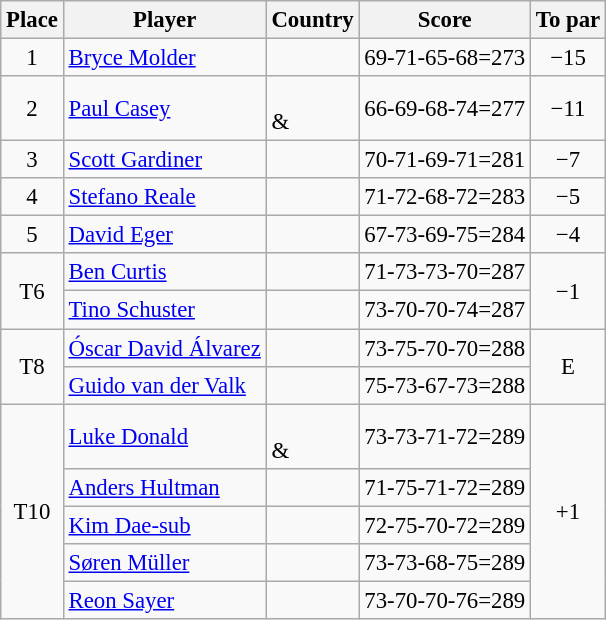<table class="wikitable" style="font-size:95%;">
<tr>
<th>Place</th>
<th>Player</th>
<th>Country</th>
<th>Score</th>
<th>To par</th>
</tr>
<tr>
<td align=center>1</td>
<td><a href='#'>Bryce Molder</a></td>
<td></td>
<td>69-71-65-68=273</td>
<td align=center>−15</td>
</tr>
<tr>
<td align=center>2</td>
<td><a href='#'>Paul Casey</a></td>
<td><br>& </td>
<td>66-69-68-74=277</td>
<td align=center>−11</td>
</tr>
<tr>
<td align=center>3</td>
<td><a href='#'>Scott Gardiner</a></td>
<td></td>
<td>70-71-69-71=281</td>
<td align=center>−7</td>
</tr>
<tr>
<td align=center>4</td>
<td><a href='#'>Stefano Reale</a></td>
<td></td>
<td>71-72-68-72=283</td>
<td align=center>−5</td>
</tr>
<tr>
<td align=center>5</td>
<td><a href='#'>David Eger</a></td>
<td></td>
<td>67-73-69-75=284</td>
<td align=center>−4</td>
</tr>
<tr>
<td align=center rowspan=2>T6</td>
<td><a href='#'>Ben Curtis</a></td>
<td></td>
<td>71-73-73-70=287</td>
<td align=center rowspan=2>−1</td>
</tr>
<tr>
<td><a href='#'>Tino Schuster</a></td>
<td></td>
<td>73-70-70-74=287</td>
</tr>
<tr>
<td align=center rowspan=2>T8</td>
<td><a href='#'>Óscar David Álvarez</a></td>
<td></td>
<td>73-75-70-70=288</td>
<td align=center rowspan=2>E</td>
</tr>
<tr>
<td><a href='#'>Guido van der Valk</a></td>
<td></td>
<td>75-73-67-73=288</td>
</tr>
<tr>
<td align=center rowspan=5>T10</td>
<td><a href='#'>Luke Donald</a></td>
<td><br>& </td>
<td>73-73-71-72=289</td>
<td align=center rowspan=5>+1</td>
</tr>
<tr>
<td><a href='#'>Anders Hultman</a></td>
<td></td>
<td>71-75-71-72=289</td>
</tr>
<tr>
<td><a href='#'>Kim Dae-sub</a></td>
<td></td>
<td>72-75-70-72=289</td>
</tr>
<tr>
<td><a href='#'>Søren Müller</a></td>
<td></td>
<td>73-73-68-75=289</td>
</tr>
<tr>
<td><a href='#'>Reon Sayer</a></td>
<td></td>
<td>73-70-70-76=289</td>
</tr>
</table>
